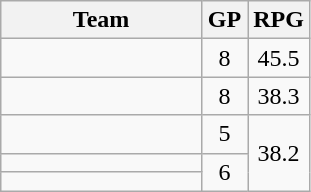<table class=wikitable>
<tr>
<th>Team</th>
<th width="15%">GP</th>
<th width="20%">RPG</th>
</tr>
<tr>
<td></td>
<td align=center>8</td>
<td align=center>45.5</td>
</tr>
<tr>
<td></td>
<td align=center>8</td>
<td align=center>38.3</td>
</tr>
<tr>
<td></td>
<td align=center>5</td>
<td align=center rowspan=3>38.2</td>
</tr>
<tr>
<td></td>
<td align=center rowspan=2>6</td>
</tr>
<tr>
<td></td>
</tr>
</table>
